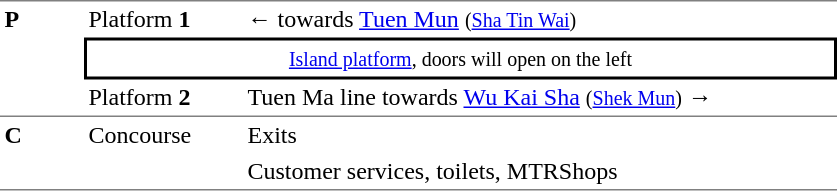<table border=0 cellspacing=0 cellpadding=3>
<tr>
<td style="border-top:solid 1px gray;border-bottom:solid 1px gray;width:50px;vertical-align:top;" rowspan=3><strong>P</strong></td>
<td style="border-top:solid 1px gray;width:100px;">Platform <span><strong>1</strong></span></td>
<td style="border-top:solid 1px gray;width:390px;">←  towards <a href='#'>Tuen Mun</a> <small>(<a href='#'>Sha Tin Wai</a>)</small></td>
</tr>
<tr>
<td style="border-top:solid 2px black;border-right:solid 2px black;border-left:solid 2px black;border-bottom:solid 2px black;text-align:center;" colspan=2><small><a href='#'>Island platform</a>, doors will open on the left</small></td>
</tr>
<tr>
<td style="border-bottom:solid 1px gray;">Platform <span><strong>2</strong></span></td>
<td style="border-bottom:solid 1px gray;">  Tuen Ma line towards <a href='#'>Wu Kai Sha</a> <small>(<a href='#'>Shek Mun</a>)</small> →</td>
</tr>
<tr>
<td style="border-bottom:solid 1px gray;vertical-align:top;" rowspan=2><strong>C</strong></td>
<td style="border-bottom:solid 1px gray;vertical-align:top;" rowspan=2>Concourse</td>
<td>Exits</td>
</tr>
<tr>
<td style="border-bottom:solid 1px gray;">Customer services, toilets, MTRShops</td>
</tr>
</table>
